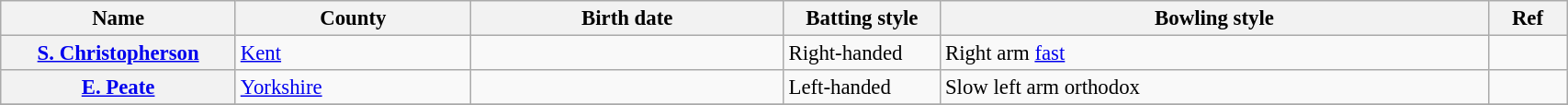<table class="wikitable plainrowheaders" style="font-size:95%; width:90%;">
<tr>
<th scope="col" width="15%">Name</th>
<th scope="col" width="15%">County</th>
<th scope="col" width="20%">Birth date</th>
<th scope="col" width="10%">Batting style</th>
<th scope="col" width="35%">Bowling style</th>
<th scope="col" width="5%">Ref</th>
</tr>
<tr>
<th scope="row"><a href='#'>S. Christopherson</a></th>
<td><a href='#'>Kent</a></td>
<td></td>
<td>Right-handed</td>
<td>Right arm <a href='#'>fast</a></td>
<td></td>
</tr>
<tr>
<th scope="row"><a href='#'>E. Peate</a></th>
<td><a href='#'>Yorkshire</a></td>
<td></td>
<td>Left-handed</td>
<td>Slow left arm orthodox</td>
<td></td>
</tr>
<tr>
</tr>
</table>
